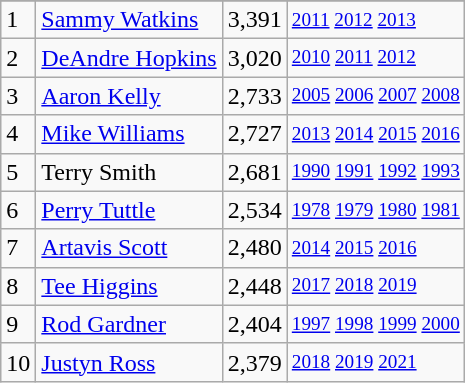<table class="wikitable">
<tr>
</tr>
<tr>
<td>1</td>
<td><a href='#'>Sammy Watkins</a></td>
<td>3,391</td>
<td style="font-size:80%;"><a href='#'>2011</a> <a href='#'>2012</a> <a href='#'>2013</a></td>
</tr>
<tr>
<td>2</td>
<td><a href='#'>DeAndre Hopkins</a></td>
<td>3,020</td>
<td style="font-size:80%;"><a href='#'>2010</a> <a href='#'>2011</a> <a href='#'>2012</a></td>
</tr>
<tr>
<td>3</td>
<td><a href='#'>Aaron Kelly</a></td>
<td>2,733</td>
<td style="font-size:80%;"><a href='#'>2005</a> <a href='#'>2006</a> <a href='#'>2007</a> <a href='#'>2008</a></td>
</tr>
<tr>
<td>4</td>
<td><a href='#'>Mike Williams</a></td>
<td>2,727</td>
<td style="font-size:80%;"><a href='#'>2013</a> <a href='#'>2014</a> <a href='#'>2015</a> <a href='#'>2016</a></td>
</tr>
<tr>
<td>5</td>
<td>Terry Smith</td>
<td>2,681</td>
<td style="font-size:80%;"><a href='#'>1990</a> <a href='#'>1991</a> <a href='#'>1992</a> <a href='#'>1993</a></td>
</tr>
<tr>
<td>6</td>
<td><a href='#'>Perry Tuttle</a></td>
<td>2,534</td>
<td style="font-size:80%;"><a href='#'>1978</a> <a href='#'>1979</a> <a href='#'>1980</a> <a href='#'>1981</a></td>
</tr>
<tr>
<td>7</td>
<td><a href='#'>Artavis Scott</a></td>
<td>2,480</td>
<td style="font-size:80%;"><a href='#'>2014</a> <a href='#'>2015</a> <a href='#'>2016</a></td>
</tr>
<tr>
<td>8</td>
<td><a href='#'>Tee Higgins</a></td>
<td>2,448</td>
<td style="font-size:80%;"><a href='#'>2017</a> <a href='#'>2018</a> <a href='#'>2019</a></td>
</tr>
<tr>
<td>9</td>
<td><a href='#'>Rod Gardner</a></td>
<td>2,404</td>
<td style="font-size:80%;"><a href='#'>1997</a> <a href='#'>1998</a> <a href='#'>1999</a> <a href='#'>2000</a></td>
</tr>
<tr>
<td>10</td>
<td><a href='#'>Justyn Ross</a></td>
<td>2,379</td>
<td style="font-size:80%;"><a href='#'>2018</a> <a href='#'>2019</a> <a href='#'>2021</a></td>
</tr>
</table>
